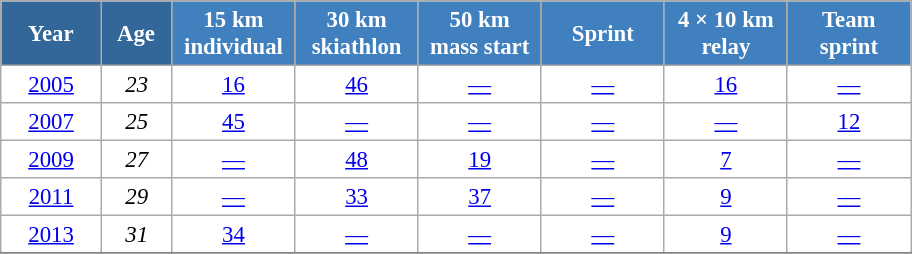<table class="wikitable" style="font-size:95%; text-align:center; border:grey solid 1px; border-collapse:collapse; background:#ffffff;">
<tr>
<th style="background-color:#369; color:white; width:60px;"> Year </th>
<th style="background-color:#369; color:white; width:40px;"> Age </th>
<th style="background-color:#4180be; color:white; width:75px;"> 15 km <br>individual</th>
<th style="background-color:#4180be; color:white; width:75px;"> 30 km <br> skiathlon </th>
<th style="background-color:#4180be; color:white; width:75px;"> 50 km <br>mass start</th>
<th style="background-color:#4180be; color:white; width:75px;"> Sprint </th>
<th style="background-color:#4180be; color:white; width:75px;"> 4 × 10 km <br> relay </th>
<th style="background-color:#4180be; color:white; width:75px;"> Team <br> sprint </th>
</tr>
<tr>
<td><a href='#'>2005</a></td>
<td><em>23</em></td>
<td><a href='#'>16</a></td>
<td><a href='#'>46</a></td>
<td><a href='#'>—</a></td>
<td><a href='#'>—</a></td>
<td><a href='#'>16</a></td>
<td><a href='#'>—</a></td>
</tr>
<tr>
<td><a href='#'>2007</a></td>
<td><em>25</em></td>
<td><a href='#'>45</a></td>
<td><a href='#'>—</a></td>
<td><a href='#'>—</a></td>
<td><a href='#'>—</a></td>
<td><a href='#'>—</a></td>
<td><a href='#'>12</a></td>
</tr>
<tr>
<td><a href='#'>2009</a></td>
<td><em>27</em></td>
<td><a href='#'>—</a></td>
<td><a href='#'>48</a></td>
<td><a href='#'>19</a></td>
<td><a href='#'>—</a></td>
<td><a href='#'>7</a></td>
<td><a href='#'>—</a></td>
</tr>
<tr>
<td><a href='#'>2011</a></td>
<td><em>29</em></td>
<td><a href='#'>—</a></td>
<td><a href='#'>33</a></td>
<td><a href='#'>37</a></td>
<td><a href='#'>—</a></td>
<td><a href='#'>9</a></td>
<td><a href='#'>—</a></td>
</tr>
<tr>
<td><a href='#'>2013</a></td>
<td><em>31</em></td>
<td><a href='#'>34</a></td>
<td><a href='#'>—</a></td>
<td><a href='#'>—</a></td>
<td><a href='#'>—</a></td>
<td><a href='#'>9</a></td>
<td><a href='#'>—</a></td>
</tr>
<tr>
</tr>
</table>
